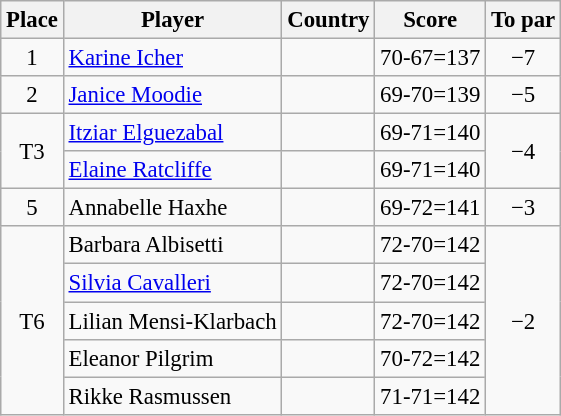<table class="wikitable" style="font-size:95%;">
<tr>
<th>Place</th>
<th>Player</th>
<th>Country</th>
<th>Score</th>
<th>To par</th>
</tr>
<tr>
<td align=center>1</td>
<td><a href='#'>Karine Icher</a></td>
<td></td>
<td align="center">70-67=137</td>
<td align="center">−7</td>
</tr>
<tr>
<td align="center">2</td>
<td><a href='#'>Janice Moodie</a></td>
<td></td>
<td align="center">69-70=139</td>
<td align="center">−5</td>
</tr>
<tr>
<td rowspan="2" align="center">T3</td>
<td><a href='#'>Itziar Elguezabal</a></td>
<td></td>
<td align="center">69-71=140</td>
<td rowspan="2" align="center">−4</td>
</tr>
<tr>
<td><a href='#'>Elaine Ratcliffe</a></td>
<td></td>
<td align="center">69-71=140</td>
</tr>
<tr>
<td align="center">5</td>
<td>Annabelle Haxhe</td>
<td></td>
<td align="center">69-72=141</td>
<td align="center">−3</td>
</tr>
<tr>
<td rowspan="5" align="center">T6</td>
<td>Barbara Albisetti</td>
<td></td>
<td align="center">72-70=142</td>
<td rowspan="5" align="center">−2</td>
</tr>
<tr>
<td><a href='#'>Silvia Cavalleri</a></td>
<td></td>
<td align="center">72-70=142</td>
</tr>
<tr>
<td>Lilian Mensi-Klarbach</td>
<td></td>
<td align="center">72-70=142</td>
</tr>
<tr>
<td>Eleanor Pilgrim</td>
<td></td>
<td align=center>70-72=142</td>
</tr>
<tr>
<td>Rikke Rasmussen</td>
<td></td>
<td align="center">71-71=142</td>
</tr>
</table>
